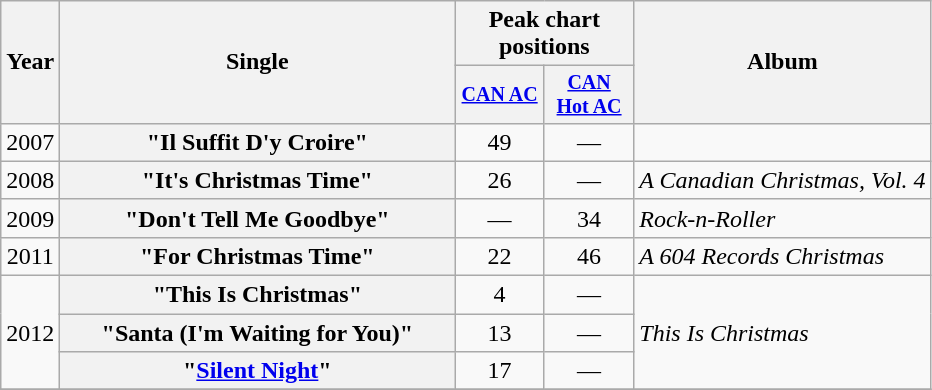<table class="wikitable plainrowheaders" style="text-align:center;">
<tr>
<th rowspan="2">Year</th>
<th rowspan="2" style="width:16em;">Single</th>
<th colspan="2">Peak chart positions</th>
<th rowspan="2">Album</th>
</tr>
<tr style="font-size:smaller;">
<th style="width:4em;"><a href='#'>CAN AC</a><br></th>
<th style="width:4em;"><a href='#'>CAN Hot AC</a><br></th>
</tr>
<tr>
<td>2007</td>
<th scope="row">"Il Suffit D'y Croire"</th>
<td>49</td>
<td>—</td>
<td></td>
</tr>
<tr>
<td>2008</td>
<th scope="row">"It's Christmas Time"</th>
<td>26</td>
<td>—</td>
<td align="left"><em>A Canadian Christmas, Vol. 4</em></td>
</tr>
<tr>
<td>2009</td>
<th scope="row">"Don't Tell Me Goodbye"</th>
<td>—</td>
<td>34</td>
<td align="left"><em>Rock-n-Roller</em></td>
</tr>
<tr>
<td>2011</td>
<th scope="row">"For Christmas Time"</th>
<td>22</td>
<td>46</td>
<td align="left"><em>A 604 Records Christmas</em></td>
</tr>
<tr>
<td rowspan="3">2012</td>
<th scope="row">"This Is Christmas"</th>
<td>4</td>
<td>—</td>
<td align="left" rowspan="3"><em>This Is Christmas</em></td>
</tr>
<tr>
<th scope="row">"Santa (I'm Waiting for You)"</th>
<td>13</td>
<td>—</td>
</tr>
<tr>
<th scope="row">"<a href='#'>Silent Night</a>"</th>
<td>17</td>
<td>—</td>
</tr>
<tr>
</tr>
</table>
